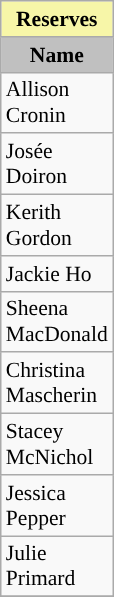<table class="wikitable" style="text-align:left; font-size:90%;">
<tr>
<th style=background:#f7f6a8 colspan=3>Reserves</th>
</tr>
<tr>
<th width=10 style="background:silver;">Name</th>
</tr>
<tr>
<td>Allison Cronin</td>
</tr>
<tr>
<td>Josée Doiron</td>
</tr>
<tr>
<td>Kerith Gordon</td>
</tr>
<tr>
<td>Jackie Ho</td>
</tr>
<tr>
<td>Sheena MacDonald</td>
</tr>
<tr>
<td>Christina Mascherin</td>
</tr>
<tr>
<td>Stacey McNichol</td>
</tr>
<tr>
<td>Jessica Pepper</td>
</tr>
<tr>
<td>Julie Primard</td>
</tr>
<tr>
</tr>
</table>
